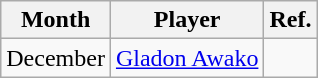<table class="wikitable">
<tr>
<th>Month</th>
<th>Player</th>
<th>Ref.</th>
</tr>
<tr>
<td>December</td>
<td> <a href='#'>Gladon Awako</a></td>
<td></td>
</tr>
</table>
